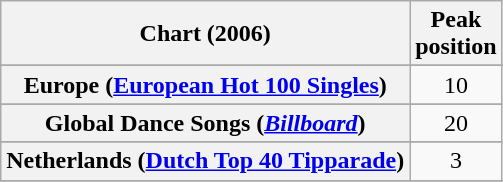<table class="wikitable sortable plainrowheaders" style="text-align:center">
<tr>
<th scope="col">Chart (2006)</th>
<th scope="col">Peak<br>position</th>
</tr>
<tr>
</tr>
<tr>
</tr>
<tr>
</tr>
<tr>
</tr>
<tr>
</tr>
<tr>
<th scope="row">Europe (<a href='#'>European Hot 100 Singles</a>)</th>
<td>10</td>
</tr>
<tr>
</tr>
<tr>
<th scope="row">Global Dance Songs (<em><a href='#'>Billboard</a></em>)</th>
<td>20</td>
</tr>
<tr>
</tr>
<tr>
<th scope="row">Netherlands (<a href='#'>Dutch Top 40 Tipparade</a>)</th>
<td>3</td>
</tr>
<tr>
</tr>
<tr>
</tr>
<tr>
</tr>
<tr>
</tr>
<tr>
</tr>
<tr>
</tr>
<tr>
</tr>
<tr>
</tr>
<tr>
</tr>
<tr>
</tr>
<tr>
</tr>
<tr>
</tr>
</table>
